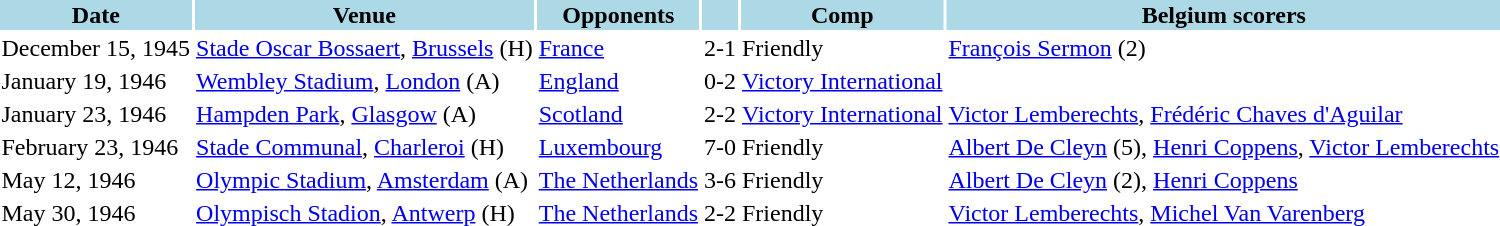<table>
<tr>
<th style="background: lightblue;">Date</th>
<th style="background: lightblue;">Venue</th>
<th style="background: lightblue;">Opponents</th>
<th style="background: lightblue;" align=center></th>
<th style="background: lightblue;" align=center>Comp</th>
<th style="background: lightblue;">Belgium scorers</th>
</tr>
<tr>
<td>December 15, 1945</td>
<td><a href='#'>Stade Oscar Bossaert</a>, <a href='#'>Brussels</a> (H)</td>
<td><a href='#'>France</a></td>
<td>2-1</td>
<td>Friendly</td>
<td><a href='#'>François Sermon</a> (2)</td>
</tr>
<tr>
<td>January 19, 1946</td>
<td><a href='#'>Wembley Stadium</a>, <a href='#'>London</a> (A)</td>
<td><a href='#'>England</a></td>
<td>0-2</td>
<td><a href='#'>Victory International</a></td>
</tr>
<tr>
<td>January 23, 1946</td>
<td><a href='#'>Hampden Park</a>, <a href='#'>Glasgow</a> (A)</td>
<td><a href='#'>Scotland</a></td>
<td>2-2</td>
<td><a href='#'>Victory International</a></td>
<td><a href='#'>Victor Lemberechts</a>, <a href='#'>Frédéric Chaves d'Aguilar</a></td>
</tr>
<tr>
<td>February 23, 1946</td>
<td><a href='#'>Stade Communal</a>, <a href='#'>Charleroi</a> (H)</td>
<td><a href='#'>Luxembourg</a></td>
<td>7-0</td>
<td>Friendly</td>
<td><a href='#'>Albert De Cleyn</a> (5), <a href='#'>Henri Coppens</a>, <a href='#'>Victor Lemberechts</a></td>
</tr>
<tr>
<td>May 12, 1946</td>
<td><a href='#'>Olympic Stadium</a>, <a href='#'>Amsterdam</a> (A)</td>
<td><a href='#'>The Netherlands</a></td>
<td>3-6</td>
<td>Friendly</td>
<td><a href='#'>Albert De Cleyn</a> (2), <a href='#'>Henri Coppens</a></td>
</tr>
<tr>
<td>May 30, 1946</td>
<td><a href='#'>Olympisch Stadion</a>, <a href='#'>Antwerp</a> (H)</td>
<td><a href='#'>The Netherlands</a></td>
<td>2-2</td>
<td>Friendly</td>
<td><a href='#'>Victor Lemberechts</a>, <a href='#'>Michel Van Varenberg</a></td>
</tr>
</table>
